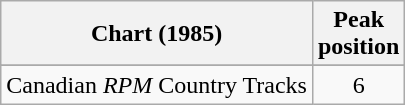<table class="wikitable sortable">
<tr>
<th align="left">Chart (1985)</th>
<th align="center">Peak<br>position</th>
</tr>
<tr>
</tr>
<tr>
<td align="left">Canadian <em>RPM</em> Country Tracks</td>
<td align="center">6</td>
</tr>
</table>
